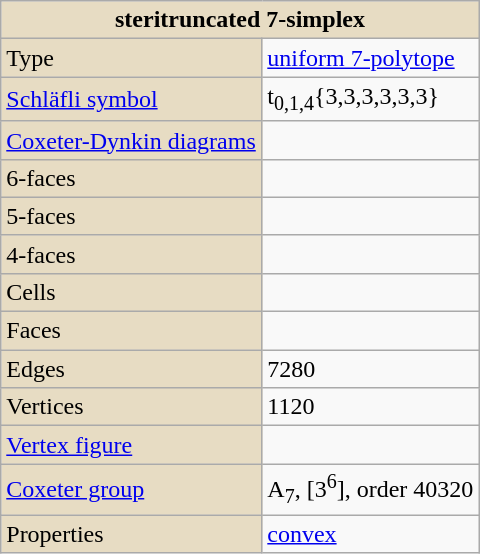<table class="wikitable" align="right" style="margin-left:10px" width="320">
<tr>
<th style="background:#e7dcc3;" colspan="2">steritruncated 7-simplex</th>
</tr>
<tr>
<td style="background:#e7dcc3;">Type</td>
<td><a href='#'>uniform 7-polytope</a></td>
</tr>
<tr>
<td style="background:#e7dcc3;"><a href='#'>Schläfli symbol</a></td>
<td>t<sub>0,1,4</sub>{3,3,3,3,3,3}</td>
</tr>
<tr>
<td style="background:#e7dcc3;"><a href='#'>Coxeter-Dynkin diagrams</a></td>
<td></td>
</tr>
<tr>
<td style="background:#e7dcc3;">6-faces</td>
<td></td>
</tr>
<tr>
<td style="background:#e7dcc3;">5-faces</td>
<td></td>
</tr>
<tr>
<td style="background:#e7dcc3;">4-faces</td>
<td></td>
</tr>
<tr>
<td style="background:#e7dcc3;">Cells</td>
<td></td>
</tr>
<tr>
<td style="background:#e7dcc3;">Faces</td>
<td></td>
</tr>
<tr>
<td style="background:#e7dcc3;">Edges</td>
<td>7280</td>
</tr>
<tr>
<td style="background:#e7dcc3;">Vertices</td>
<td>1120</td>
</tr>
<tr>
<td style="background:#e7dcc3;"><a href='#'>Vertex figure</a></td>
<td></td>
</tr>
<tr>
<td style="background:#e7dcc3;"><a href='#'>Coxeter group</a></td>
<td>A<sub>7</sub>, [3<sup>6</sup>], order 40320</td>
</tr>
<tr>
<td style="background:#e7dcc3;">Properties</td>
<td><a href='#'>convex</a></td>
</tr>
</table>
